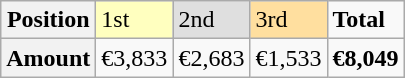<table class="wikitable">
<tr>
<th>Position</th>
<td bgcolor="#ffffbf">1st</td>
<td bgcolor="#dfdfdf">2nd</td>
<td bgcolor="#ffdf9f">3rd</td>
<td><strong>Total</strong></td>
</tr>
<tr>
<th>Amount</th>
<td>€3,833</td>
<td>€2,683</td>
<td>€1,533</td>
<td><strong>€8,049</strong></td>
</tr>
</table>
